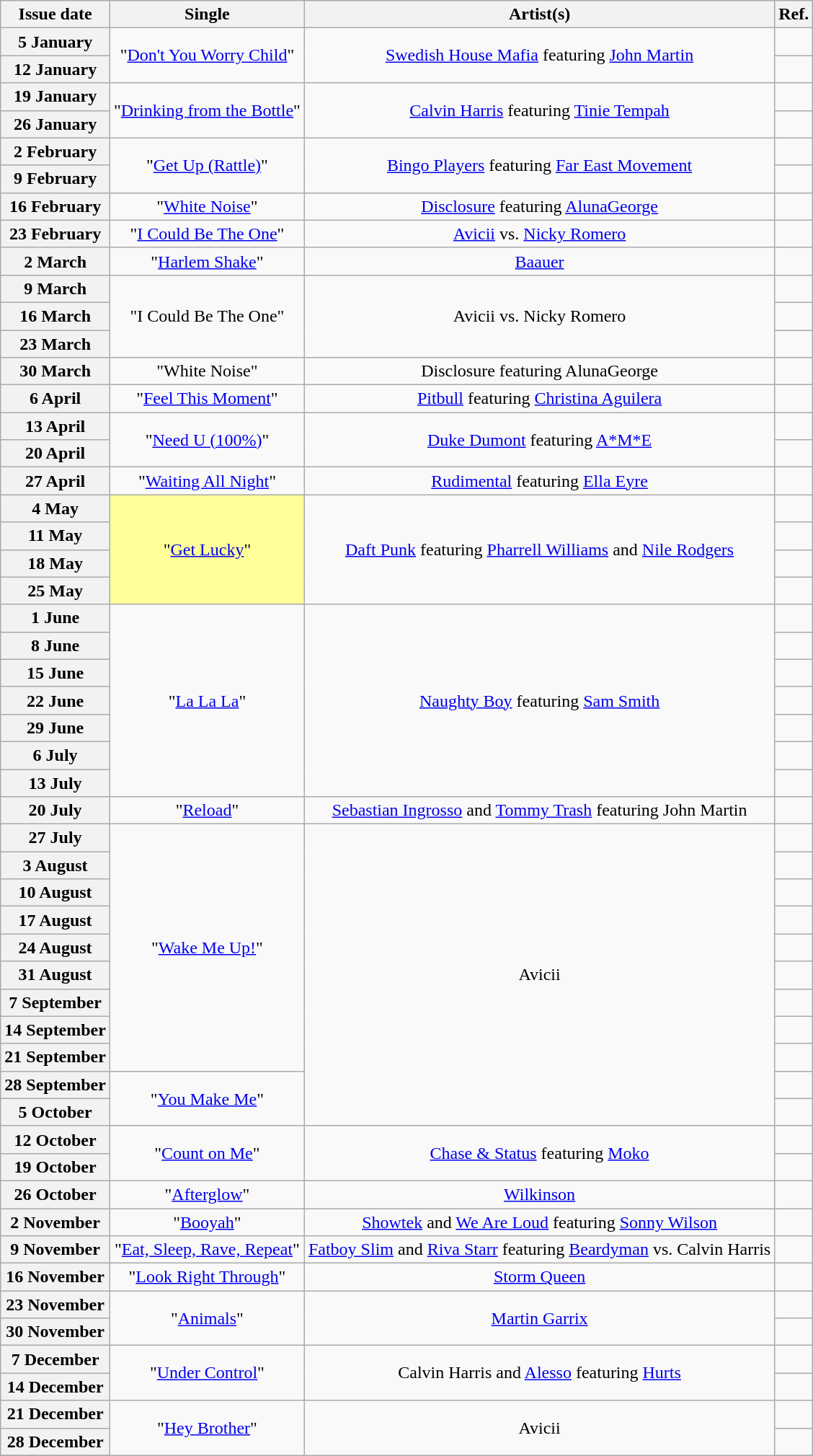<table class="wikitable plainrowheaders">
<tr>
<th scope=col>Issue date</th>
<th scope=col>Single</th>
<th scope=col>Artist(s)</th>
<th scope=col>Ref.</th>
</tr>
<tr>
<th scope=row>5 January</th>
<td align=center rowspan=2>"<a href='#'>Don't You Worry Child</a>"</td>
<td align=center rowspan=2><a href='#'>Swedish House Mafia</a> featuring <a href='#'>John Martin</a></td>
<td align=center></td>
</tr>
<tr>
<th scope=row>12 January</th>
<td align=center></td>
</tr>
<tr>
<th scope=row>19 January</th>
<td align=center rowspan=2>"<a href='#'>Drinking from the Bottle</a>"</td>
<td align=center rowspan=2><a href='#'>Calvin Harris</a> featuring <a href='#'>Tinie Tempah</a></td>
<td align=center></td>
</tr>
<tr>
<th scope=row>26 January</th>
<td align=center></td>
</tr>
<tr>
<th scope=row>2 February </th>
<td align=center rowspan=2>"<a href='#'>Get Up (Rattle)</a>"</td>
<td align=center rowspan=2><a href='#'>Bingo Players</a> featuring <a href='#'>Far East Movement</a></td>
<td align=center></td>
</tr>
<tr>
<th scope=row>9 February </th>
<td align=center></td>
</tr>
<tr>
<th scope=row>16 February</th>
<td align=center>"<a href='#'>White Noise</a>"</td>
<td align=center><a href='#'>Disclosure</a> featuring <a href='#'>AlunaGeorge</a></td>
<td align=center></td>
</tr>
<tr>
<th scope=row>23 February </th>
<td align=center>"<a href='#'>I Could Be The One</a>"</td>
<td align=center><a href='#'>Avicii</a> vs. <a href='#'>Nicky Romero</a></td>
<td align=center></td>
</tr>
<tr>
<th scope=row>2 March</th>
<td align=center>"<a href='#'>Harlem Shake</a>"</td>
<td align=center><a href='#'>Baauer</a></td>
<td align=center></td>
</tr>
<tr>
<th scope=row>9 March</th>
<td align=center rowspan=3>"I Could Be The One"</td>
<td align=center rowspan=3>Avicii vs. Nicky Romero</td>
<td align=center></td>
</tr>
<tr>
<th scope=row>16 March</th>
<td align=center></td>
</tr>
<tr>
<th scope=row>23 March</th>
<td align=center></td>
</tr>
<tr>
<th scope=row>30 March</th>
<td align=center>"White Noise"</td>
<td align=center>Disclosure featuring AlunaGeorge</td>
<td align=center></td>
</tr>
<tr>
<th scope=row>6 April</th>
<td align=center>"<a href='#'>Feel This Moment</a>"</td>
<td align=center><a href='#'>Pitbull</a> featuring <a href='#'>Christina Aguilera</a></td>
<td align=center></td>
</tr>
<tr>
<th scope=row>13 April </th>
<td align=center rowspan=2>"<a href='#'>Need U (100%)</a>"</td>
<td align=center rowspan=2><a href='#'>Duke Dumont</a> featuring <a href='#'>A*M*E</a></td>
<td align=center></td>
</tr>
<tr>
<th scope=row>20 April </th>
<td align=center></td>
</tr>
<tr>
<th scope=row>27 April </th>
<td align=center>"<a href='#'>Waiting All Night</a>"</td>
<td align=center><a href='#'>Rudimental</a> featuring <a href='#'>Ella Eyre</a></td>
<td align=center></td>
</tr>
<tr>
<th scope=row>4 May </th>
<td align=center rowspan=4 bgcolor=#FFFF99>"<a href='#'>Get Lucky</a>" </td>
<td align=center rowspan=4><a href='#'>Daft Punk</a> featuring <a href='#'>Pharrell Williams</a> and <a href='#'>Nile Rodgers</a></td>
<td align=center></td>
</tr>
<tr>
<th scope=row>11 May </th>
<td align=center></td>
</tr>
<tr>
<th scope=row>18 May </th>
<td align=center></td>
</tr>
<tr>
<th scope=row>25 May </th>
<td align=center></td>
</tr>
<tr>
<th scope=row>1 June </th>
<td align=center rowspan=7>"<a href='#'>La La La</a>"</td>
<td align=center rowspan=7><a href='#'>Naughty Boy</a> featuring <a href='#'>Sam Smith</a></td>
<td align=center></td>
</tr>
<tr>
<th scope=row>8 June</th>
<td align=center></td>
</tr>
<tr>
<th scope=row>15 June</th>
<td align=center></td>
</tr>
<tr>
<th scope=row>22 June</th>
<td align=center></td>
</tr>
<tr>
<th scope=row>29 June</th>
<td align=center></td>
</tr>
<tr>
<th scope=row>6 July</th>
<td align=center></td>
</tr>
<tr>
<th scope=row>13 July</th>
<td align=center></td>
</tr>
<tr>
<th scope=row>20 July</th>
<td align=center>"<a href='#'>Reload</a>"</td>
<td align=center><a href='#'>Sebastian Ingrosso</a> and <a href='#'>Tommy Trash</a> featuring John Martin</td>
<td align=center></td>
</tr>
<tr>
<th scope=row>27 July </th>
<td align=center rowspan=9>"<a href='#'>Wake Me Up!</a>"</td>
<td align=center rowspan=11>Avicii</td>
<td align=center></td>
</tr>
<tr>
<th scope=row>3 August </th>
<td align=center></td>
</tr>
<tr>
<th scope=row>10 August </th>
<td align=center></td>
</tr>
<tr>
<th scope=row>17 August</th>
<td align=center></td>
</tr>
<tr>
<th scope=row>24 August</th>
<td align=center></td>
</tr>
<tr>
<th scope=row>31 August</th>
<td align=center></td>
</tr>
<tr>
<th scope=row>7 September</th>
<td align=center></td>
</tr>
<tr>
<th scope=row>14 September</th>
<td align=center></td>
</tr>
<tr>
<th scope=row>21 September</th>
<td align=center></td>
</tr>
<tr>
<th scope=row>28 September</th>
<td align=center rowspan=2>"<a href='#'>You Make Me</a>"</td>
<td align=center></td>
</tr>
<tr>
<th scope=row>5 October</th>
<td align=center></td>
</tr>
<tr>
<th scope=row>12 October</th>
<td align=center rowspan=2>"<a href='#'>Count on Me</a>"</td>
<td align=center rowspan=2><a href='#'>Chase & Status</a> featuring <a href='#'>Moko</a></td>
<td align=center></td>
</tr>
<tr>
<th scope=row>19 October</th>
<td align=center></td>
</tr>
<tr>
<th scope=row>26 October</th>
<td align=center>"<a href='#'>Afterglow</a>"</td>
<td align=center><a href='#'>Wilkinson</a></td>
<td align=center></td>
</tr>
<tr>
<th scope=row>2 November</th>
<td align=center>"<a href='#'>Booyah</a>"</td>
<td align=center><a href='#'>Showtek</a> and <a href='#'>We Are Loud</a> featuring <a href='#'>Sonny Wilson</a></td>
<td align=center></td>
</tr>
<tr>
<th scope=row>9 November</th>
<td align=center>"<a href='#'>Eat, Sleep, Rave, Repeat</a>"</td>
<td align=center><a href='#'>Fatboy Slim</a> and <a href='#'>Riva Starr</a> featuring <a href='#'>Beardyman</a> vs. Calvin Harris</td>
<td align=center></td>
</tr>
<tr>
<th scope=row>16 November </th>
<td align=center>"<a href='#'>Look Right Through</a>"</td>
<td align=center><a href='#'>Storm Queen</a></td>
<td align=center></td>
</tr>
<tr>
<th scope=row>23 November </th>
<td align=center rowspan=2>"<a href='#'>Animals</a>"</td>
<td align=center rowspan=2><a href='#'>Martin Garrix</a></td>
<td align=center></td>
</tr>
<tr>
<th scope=row>30 November</th>
<td align=center></td>
</tr>
<tr>
<th scope=row>7 December </th>
<td align=center rowspan=2>"<a href='#'>Under Control</a>"</td>
<td align=center rowspan=2>Calvin Harris and <a href='#'>Alesso</a> featuring <a href='#'>Hurts</a></td>
<td align=center></td>
</tr>
<tr>
<th scope=row>14 December</th>
<td align=center></td>
</tr>
<tr>
<th scope=row>21 December</th>
<td align=center rowspan=3>"<a href='#'>Hey Brother</a>"</td>
<td align=center rowspan=3>Avicii</td>
<td align=center></td>
</tr>
<tr>
<th scope=row>28 December</th>
<td align=center></td>
</tr>
<tr>
</tr>
</table>
